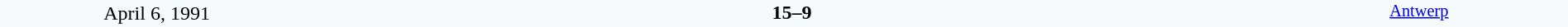<table style="width: 100%; background:#F5FAFF;" cellspacing="0">
<tr>
<td align=center rowspan=3 width=20%>April 6, 1991<br></td>
</tr>
<tr>
<td width=24% align=right></td>
<td align=center width=13%><strong>15–9</strong></td>
<td width=24%></td>
<td style=font-size:85% rowspan=3 valign=top align=center><a href='#'>Antwerp</a></td>
</tr>
<tr style=font-size:85%>
<td align=right></td>
<td align=center></td>
<td></td>
</tr>
</table>
